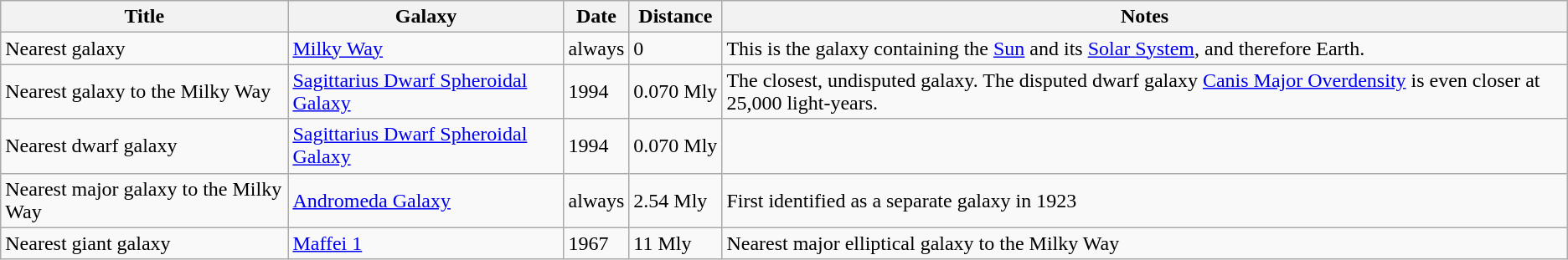<table class="wikitable">
<tr>
<th>Title</th>
<th>Galaxy</th>
<th>Date</th>
<th>Distance</th>
<th>Notes</th>
</tr>
<tr>
<td>Nearest galaxy</td>
<td><a href='#'>Milky Way</a></td>
<td>always</td>
<td>0</td>
<td>This is the galaxy containing the <a href='#'>Sun</a> and its <a href='#'>Solar System</a>, and therefore Earth.</td>
</tr>
<tr>
<td>Nearest galaxy to the Milky Way</td>
<td><a href='#'>Sagittarius Dwarf Spheroidal Galaxy</a></td>
<td>1994</td>
<td>0.070 Mly</td>
<td>The closest, undisputed galaxy. The disputed dwarf galaxy <a href='#'>Canis Major Overdensity</a> is even closer at 25,000 light-years.</td>
</tr>
<tr>
<td>Nearest dwarf galaxy</td>
<td><a href='#'>Sagittarius Dwarf Spheroidal Galaxy</a></td>
<td>1994</td>
<td>0.070 Mly</td>
<td></td>
</tr>
<tr>
<td>Nearest major galaxy to the Milky Way</td>
<td><a href='#'>Andromeda Galaxy</a></td>
<td>always</td>
<td>2.54 Mly</td>
<td>First identified as a separate galaxy in 1923</td>
</tr>
<tr>
<td>Nearest giant galaxy</td>
<td><a href='#'>Maffei 1</a></td>
<td>1967</td>
<td>11 Mly</td>
<td>Nearest major elliptical galaxy to the Milky Way</td>
</tr>
</table>
